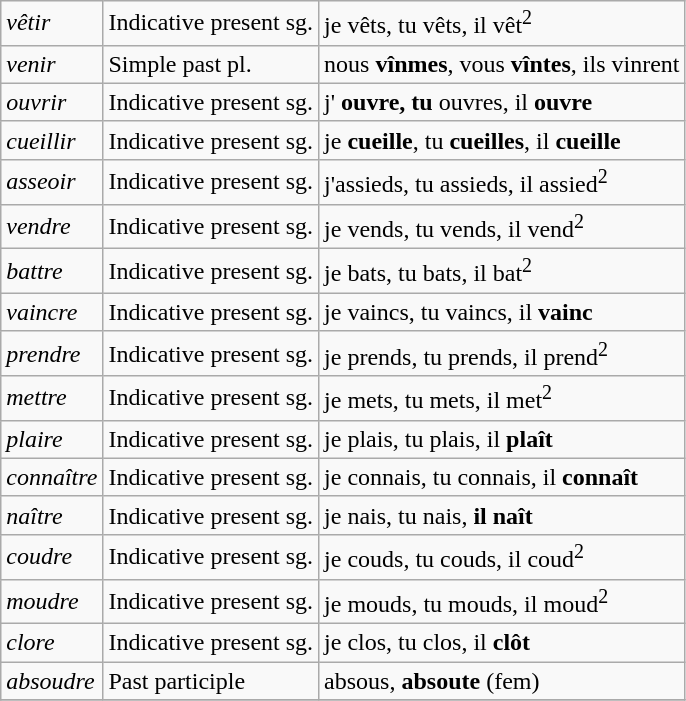<table class="wikitable">
<tr>
<td><em>vêtir</em></td>
<td>Indicative present sg.</td>
<td>je vêts, tu vêts, il vêt<sup>2</sup></td>
</tr>
<tr>
<td><em>venir</em></td>
<td>Simple past pl.</td>
<td>nous <strong>vînmes</strong>, vous <strong>vîntes</strong>, ils vinrent</td>
</tr>
<tr>
<td><em>ouvrir</em></td>
<td>Indicative present sg.</td>
<td>j' <strong>ouvre, tu </strong>ouvres, il <strong>ouvre</strong></td>
</tr>
<tr>
<td><em>cueillir</em></td>
<td>Indicative present sg.</td>
<td>je <strong>cueille</strong>, tu <strong>cueilles</strong>, il <strong>cueille</strong></td>
</tr>
<tr>
<td><em>asseoir</em></td>
<td>Indicative present sg.</td>
<td>j'assieds, tu assieds, il assied<sup>2</sup></td>
</tr>
<tr>
<td><em>vendre</em></td>
<td>Indicative present sg.</td>
<td>je vends, tu vends, il vend<sup>2</sup></td>
</tr>
<tr>
<td><em>battre</em></td>
<td>Indicative present sg.</td>
<td>je bats, tu bats, il bat<sup>2</sup></td>
</tr>
<tr>
<td><em>vaincre</em></td>
<td>Indicative present sg.</td>
<td>je vaincs, tu vaincs, il <strong>vainc</strong></td>
</tr>
<tr>
<td><em>prendre</em></td>
<td>Indicative present sg.</td>
<td>je prends, tu prends, il prend<sup>2</sup></td>
</tr>
<tr>
<td><em>mettre</em></td>
<td>Indicative present sg.</td>
<td>je mets, tu mets, il met<sup>2</sup></td>
</tr>
<tr>
<td><em>plaire</em></td>
<td>Indicative present sg.</td>
<td>je plais, tu plais, il <strong>plaît</strong></td>
</tr>
<tr>
<td><em>connaître</em></td>
<td>Indicative present sg.</td>
<td>je connais, tu connais, il <strong>connaît</strong></td>
</tr>
<tr>
<td><em>naître</em></td>
<td>Indicative present sg.</td>
<td>je nais, tu nais, <strong>il naît</strong></td>
</tr>
<tr>
<td><em>coudre</em></td>
<td>Indicative present sg.</td>
<td>je couds, tu couds, il coud<sup>2</sup></td>
</tr>
<tr>
<td><em>moudre</em></td>
<td>Indicative present sg.</td>
<td>je mouds, tu mouds, il moud<sup>2</sup></td>
</tr>
<tr>
<td><em>clore</em></td>
<td>Indicative present sg.</td>
<td>je clos, tu clos, il <strong>clôt</strong></td>
</tr>
<tr>
<td><em>absoudre</em></td>
<td>Past participle</td>
<td>absous, <strong>absoute</strong> (fem)</td>
</tr>
<tr>
</tr>
</table>
